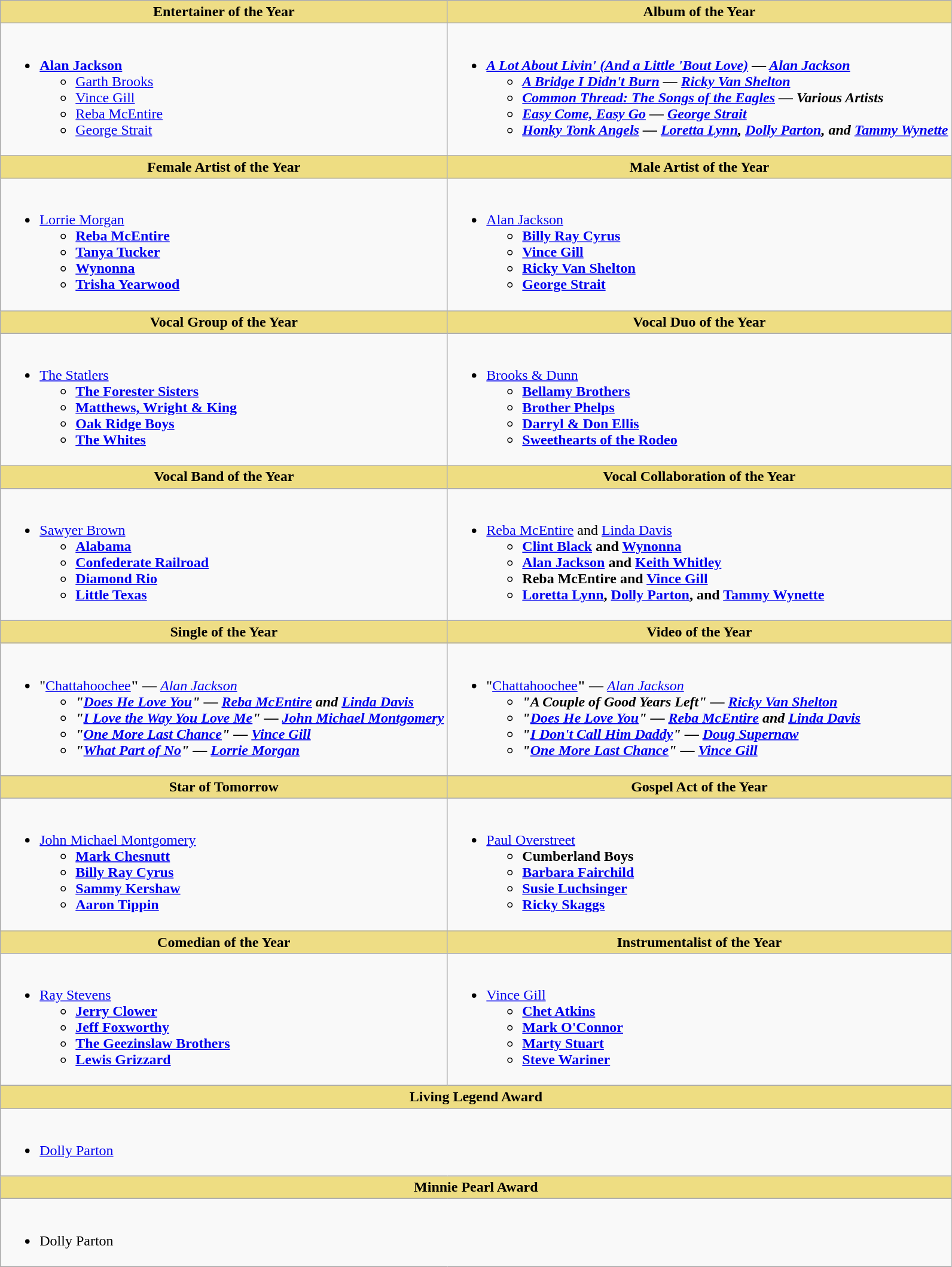<table class="wikitable">
<tr>
<th style="background:#EEDD85; width=50%">Entertainer of the Year</th>
<th style="background:#EEDD85; width=50%">Album of the Year</th>
</tr>
<tr>
<td style="vertical-align:top"><br><ul><li><strong><a href='#'>Alan Jackson</a></strong><ul><li><a href='#'>Garth Brooks</a></li><li><a href='#'>Vince Gill</a></li><li><a href='#'>Reba McEntire</a></li><li><a href='#'>George Strait</a></li></ul></li></ul></td>
<td style="vertical-align:top"><br><ul><li><strong><em><a href='#'>A Lot About Livin' (And a Little 'Bout Love)</a><em> — <a href='#'>Alan Jackson</a><strong><ul><li></em><a href='#'>A Bridge I Didn't Burn</a><em> — <a href='#'>Ricky Van Shelton</a></li><li></em><a href='#'>Common Thread: The Songs of the Eagles</a><em> — Various Artists</li><li></em><a href='#'>Easy Come, Easy Go</a><em> — <a href='#'>George Strait</a></li><li></em><a href='#'>Honky Tonk Angels</a><em> — <a href='#'>Loretta Lynn</a>, <a href='#'>Dolly Parton</a>, and <a href='#'>Tammy Wynette</a></li></ul></li></ul></td>
</tr>
<tr>
<th style="background:#EEDD82; width=50%">Female Artist of the Year</th>
<th style="background:#EEDD82; width=50%">Male Artist of the Year</th>
</tr>
<tr>
<td style="vertical-align:top"><br><ul><li></strong><a href='#'>Lorrie Morgan</a><strong><ul><li><a href='#'>Reba McEntire</a></li><li><a href='#'>Tanya Tucker</a></li><li><a href='#'>Wynonna</a></li><li><a href='#'>Trisha Yearwood</a></li></ul></li></ul></td>
<td style="vertical-align:top"><br><ul><li></strong><a href='#'>Alan Jackson</a><strong><ul><li><a href='#'>Billy Ray Cyrus</a></li><li><a href='#'>Vince Gill</a></li><li><a href='#'>Ricky Van Shelton</a></li><li><a href='#'>George Strait</a></li></ul></li></ul></td>
</tr>
<tr>
<th style="background:#EEDD82; width=50%">Vocal Group of the Year</th>
<th style="background:#EEDD82; width=50%">Vocal Duo of the Year</th>
</tr>
<tr>
<td style="vertical-align:top"><br><ul><li></strong><a href='#'>The Statlers</a><strong><ul><li><a href='#'>The Forester Sisters</a></li><li><a href='#'>Matthews, Wright & King</a></li><li><a href='#'>Oak Ridge Boys</a></li><li><a href='#'>The Whites</a></li></ul></li></ul></td>
<td style="vertical-align:top"><br><ul><li></strong><a href='#'>Brooks & Dunn</a><strong><ul><li><a href='#'>Bellamy Brothers</a></li><li><a href='#'>Brother Phelps</a></li><li><a href='#'>Darryl & Don Ellis</a></li><li><a href='#'>Sweethearts of the Rodeo</a></li></ul></li></ul></td>
</tr>
<tr>
<th style="background:#EEDD82; width=50%">Vocal Band of the Year</th>
<th style="background:#EEDD82; width=50%">Vocal Collaboration of the Year</th>
</tr>
<tr>
<td style="vertical-align:top"><br><ul><li></strong><a href='#'>Sawyer Brown</a><strong><ul><li><a href='#'>Alabama</a></li><li><a href='#'>Confederate Railroad</a></li><li><a href='#'>Diamond Rio</a></li><li><a href='#'>Little Texas</a></li></ul></li></ul></td>
<td style="vertical-align:top"><br><ul><li></strong><a href='#'>Reba McEntire</a><strong> </strong>and<strong> </strong><a href='#'>Linda Davis</a><strong><ul><li><a href='#'>Clint Black</a> and <a href='#'>Wynonna</a></li><li><a href='#'>Alan Jackson</a> and <a href='#'>Keith Whitley</a></li><li>Reba McEntire and <a href='#'>Vince Gill</a></li><li><a href='#'>Loretta Lynn</a>, <a href='#'>Dolly Parton</a>, and <a href='#'>Tammy Wynette</a></li></ul></li></ul></td>
</tr>
<tr>
<th style="background:#EEDD85; width=50%">Single of the Year</th>
<th style="background:#EEDD85; width=50%">Video of the Year</th>
</tr>
<tr>
<td><br><ul><li>"</strong><a href='#'>Chattahoochee</a><strong>" </em>—<em> </strong><a href='#'>Alan Jackson</a><strong><ul><li>"<a href='#'>Does He Love You</a>" </em>—<em> <a href='#'>Reba McEntire</a> and <a href='#'>Linda Davis</a></li><li>"<a href='#'>I Love the Way You Love Me</a>" </em>—<em> <a href='#'>John Michael Montgomery</a></li><li>"<a href='#'>One More Last Chance</a>" </em>—<em> <a href='#'>Vince Gill</a></li><li>"<a href='#'>What Part of No</a>" </em>—<em> <a href='#'>Lorrie Morgan</a></li></ul></li></ul></td>
<td><br><ul><li>"</strong><a href='#'>Chattahoochee</a><strong>" </em>—<em> </strong><a href='#'>Alan Jackson</a><strong><ul><li>"A Couple of Good Years Left" </em>—<em> <a href='#'>Ricky Van Shelton</a></li><li>"<a href='#'>Does He Love You</a>" </em>—<em> <a href='#'>Reba McEntire</a> and <a href='#'>Linda Davis</a></li><li>"<a href='#'>I Don't Call Him Daddy</a>" </em>—<em> <a href='#'>Doug Supernaw</a></li><li>"<a href='#'>One More Last Chance</a>" </em>—<em> <a href='#'>Vince Gill</a></li></ul></li></ul></td>
</tr>
<tr>
<th style="background:#EEDD85; width=50%">Star of Tomorrow</th>
<th style="background:#EEDD85; width=50%">Gospel Act of the Year</th>
</tr>
<tr>
<td><br><ul><li></strong><a href='#'>John Michael Montgomery</a><strong><ul><li><a href='#'>Mark Chesnutt</a></li><li><a href='#'>Billy Ray Cyrus</a></li><li><a href='#'>Sammy Kershaw</a></li><li><a href='#'>Aaron Tippin</a></li></ul></li></ul></td>
<td><br><ul><li></strong><a href='#'>Paul Overstreet</a><strong><ul><li>Cumberland Boys</li><li><a href='#'>Barbara Fairchild</a></li><li><a href='#'>Susie Luchsinger</a></li><li><a href='#'>Ricky Skaggs</a></li></ul></li></ul></td>
</tr>
<tr>
<th style="background:#EEDD85; width=50%">Comedian of the Year</th>
<th style="background:#EEDD85; width=50%">Instrumentalist of the Year</th>
</tr>
<tr>
<td><br><ul><li></strong><a href='#'>Ray Stevens</a><strong><ul><li><a href='#'>Jerry Clower</a></li><li><a href='#'>Jeff Foxworthy</a></li><li><a href='#'>The Geezinslaw Brothers</a></li><li><a href='#'>Lewis Grizzard</a></li></ul></li></ul></td>
<td><br><ul><li></strong><a href='#'>Vince Gill</a><strong><ul><li><a href='#'>Chet Atkins</a></li><li><a href='#'>Mark O'Connor</a></li><li><a href='#'>Marty Stuart</a></li><li><a href='#'>Steve Wariner</a></li></ul></li></ul></td>
</tr>
<tr>
<th colspan="2" style="background:#EEDD82; width=50%">Living Legend Award</th>
</tr>
<tr>
<td colspan="2"><br><ul><li></strong><a href='#'>Dolly Parton</a><strong></li></ul></td>
</tr>
<tr>
<th colspan="2" style="background:#EEDD82; width=50%">Minnie Pearl Award</th>
</tr>
<tr>
<td colspan="2"><br><ul><li></strong>Dolly Parton<strong></li></ul></td>
</tr>
</table>
